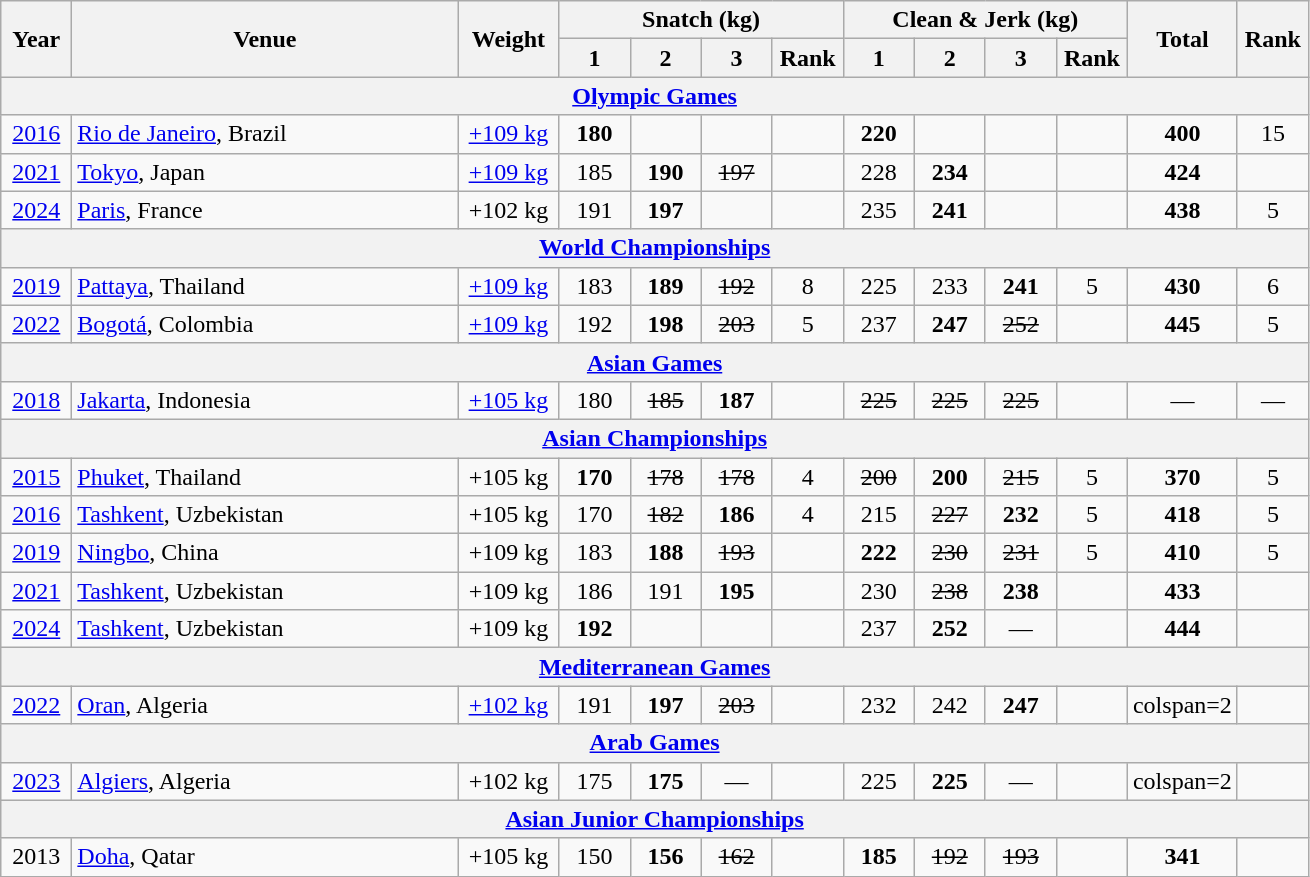<table class = "wikitable" style="text-align:center;">
<tr>
<th rowspan=2 width=40>Year</th>
<th rowspan=2 width=250>Venue</th>
<th rowspan=2 width=60>Weight</th>
<th colspan=4>Snatch (kg)</th>
<th colspan=4>Clean & Jerk (kg)</th>
<th rowspan=2 width=40>Total</th>
<th rowspan=2 width=40>Rank</th>
</tr>
<tr>
<th width=40>1</th>
<th width=40>2</th>
<th width=40>3</th>
<th width=40>Rank</th>
<th width=40>1</th>
<th width=40>2</th>
<th width=40>3</th>
<th width=40>Rank</th>
</tr>
<tr>
<th colspan=13><a href='#'>Olympic Games</a></th>
</tr>
<tr>
<td><a href='#'>2016</a></td>
<td align=left><a href='#'>Rio de Janeiro</a>, Brazil</td>
<td><a href='#'>+109 kg</a></td>
<td><strong>180</strong></td>
<td></td>
<td></td>
<td></td>
<td><strong>220</strong></td>
<td></td>
<td></td>
<td></td>
<td><strong>400</strong></td>
<td>15</td>
</tr>
<tr>
<td><a href='#'>2021</a></td>
<td align=left><a href='#'>Tokyo</a>, Japan</td>
<td><a href='#'>+109 kg</a></td>
<td>185</td>
<td><strong>190</strong></td>
<td><s>197</s></td>
<td></td>
<td>228</td>
<td><strong>234</strong></td>
<td></td>
<td></td>
<td><strong>424</strong></td>
<td></td>
</tr>
<tr>
<td><a href='#'>2024</a></td>
<td align=left><a href='#'>Paris</a>, France</td>
<td>+102 kg</td>
<td>191</td>
<td><strong>197</strong></td>
<td></td>
<td></td>
<td>235</td>
<td><strong>241</strong></td>
<td></td>
<td></td>
<td><strong>438</strong></td>
<td>5</td>
</tr>
<tr>
<th colspan=13><a href='#'>World Championships</a></th>
</tr>
<tr>
<td><a href='#'>2019</a></td>
<td align=left><a href='#'>Pattaya</a>, Thailand</td>
<td><a href='#'>+109 kg</a></td>
<td>183</td>
<td><strong>189</strong></td>
<td><s>192</s></td>
<td>8</td>
<td>225</td>
<td>233</td>
<td><strong>241</strong></td>
<td>5</td>
<td><strong>430</strong></td>
<td>6</td>
</tr>
<tr>
<td><a href='#'>2022</a></td>
<td align=left><a href='#'>Bogotá</a>, Colombia</td>
<td><a href='#'>+109 kg</a></td>
<td>192</td>
<td><strong>198</strong></td>
<td><s>203</s></td>
<td>5</td>
<td>237</td>
<td><strong>247</strong></td>
<td><s>252</s></td>
<td></td>
<td><strong>445</strong></td>
<td>5</td>
</tr>
<tr>
<th colspan="13"><a href='#'>Asian Games</a></th>
</tr>
<tr>
<td><a href='#'>2018</a></td>
<td align="left"><a href='#'>Jakarta</a>, Indonesia</td>
<td><a href='#'>+105 kg</a></td>
<td>180</td>
<td><s>185</s></td>
<td><strong>187</strong></td>
<td></td>
<td><s>225</s></td>
<td><s>225</s></td>
<td><s>225</s></td>
<td></td>
<td>—</td>
<td>—</td>
</tr>
<tr>
<th colspan=13><a href='#'>Asian Championships</a></th>
</tr>
<tr>
<td><a href='#'>2015</a></td>
<td align=left><a href='#'>Phuket</a>, Thailand</td>
<td>+105 kg</td>
<td><strong>170</strong></td>
<td><s>178</s></td>
<td><s>178</s></td>
<td>4</td>
<td><s>200</s></td>
<td><strong>200</strong></td>
<td><s>215</s></td>
<td>5</td>
<td><strong>370</strong></td>
<td>5</td>
</tr>
<tr>
<td><a href='#'>2016</a></td>
<td align=left><a href='#'>Tashkent</a>, Uzbekistan</td>
<td>+105 kg</td>
<td>170</td>
<td><s>182</s></td>
<td><strong>186</strong></td>
<td>4</td>
<td>215</td>
<td><s>227</s></td>
<td><strong>232</strong></td>
<td>5</td>
<td><strong>418</strong></td>
<td>5</td>
</tr>
<tr>
<td><a href='#'>2019</a></td>
<td align=left><a href='#'>Ningbo</a>, China</td>
<td>+109 kg</td>
<td>183</td>
<td><strong>188</strong></td>
<td><s>193</s></td>
<td></td>
<td><strong>222</strong></td>
<td><s>230</s></td>
<td><s>231</s></td>
<td>5</td>
<td><strong>410</strong></td>
<td>5</td>
</tr>
<tr>
<td><a href='#'>2021</a></td>
<td align=left><a href='#'>Tashkent</a>, Uzbekistan</td>
<td>+109 kg</td>
<td>186</td>
<td>191</td>
<td><strong>195</strong></td>
<td></td>
<td>230</td>
<td><s>238</s></td>
<td><strong>238</strong></td>
<td></td>
<td><strong>433</strong></td>
<td></td>
</tr>
<tr>
<td><a href='#'>2024</a></td>
<td align="left"><a href='#'>Tashkent</a>, Uzbekistan</td>
<td>+109 kg</td>
<td><strong>192</strong></td>
<td></td>
<td></td>
<td></td>
<td>237</td>
<td><strong>252</strong> </td>
<td>—</td>
<td></td>
<td><strong>444</strong></td>
<td></td>
</tr>
<tr>
<th colspan=13><a href='#'>Mediterranean Games</a></th>
</tr>
<tr>
<td><a href='#'>2022</a></td>
<td align=left><a href='#'>Oran</a>, Algeria</td>
<td><a href='#'>+102 kg</a></td>
<td>191</td>
<td><strong>197</strong></td>
<td><s>203</s></td>
<td></td>
<td>232</td>
<td>242</td>
<td><strong>247</strong></td>
<td></td>
<td>colspan=2 </td>
</tr>
<tr>
<th colspan=13><a href='#'>Arab Games</a></th>
</tr>
<tr>
<td><a href='#'>2023</a></td>
<td align=left><a href='#'>Algiers</a>, Algeria</td>
<td>+102 kg</td>
<td>175</td>
<td><strong>175</strong></td>
<td>—</td>
<td></td>
<td>225</td>
<td><strong>225</strong></td>
<td>—</td>
<td></td>
<td>colspan=2 </td>
</tr>
<tr>
<th colspan=13><a href='#'>Asian Junior Championships</a></th>
</tr>
<tr>
<td>2013</td>
<td align=left><a href='#'>Doha</a>, Qatar</td>
<td>+105 kg</td>
<td>150</td>
<td><strong>156</strong></td>
<td><s>162</s></td>
<td></td>
<td><strong>185</strong></td>
<td><s>192</s></td>
<td><s>193</s></td>
<td></td>
<td><strong>341</strong></td>
<td></td>
</tr>
</table>
